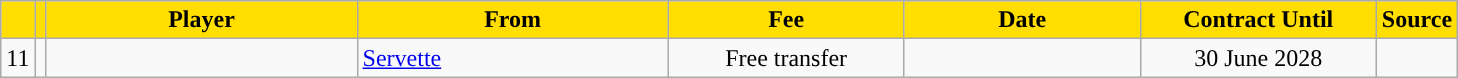<table class="wikitable sortable">
<tr>
<th style="background:#FFDE00"></th>
<th style="background:#FFDE00"></th>
<th width=200 style="background:#FFDE00">Player</th>
<th width=200 style="background:#FFDE00">From</th>
<th width=150 style="background:#FFDE00">Fee</th>
<th width=150 style="background:#FFDE00">Date</th>
<th width=150 style="background:#FFDE00">Contract Until</th>
<th style="background:#FFDE00">Source</th>
</tr>
<tr>
<td align=center>11</td>
<td align=center></td>
<td></td>
<td> <a href='#'>Servette</a></td>
<td align=center>Free transfer</td>
<td align=center></td>
<td align=center>30 June 2028</td>
<td align=center></td>
</tr>
</table>
